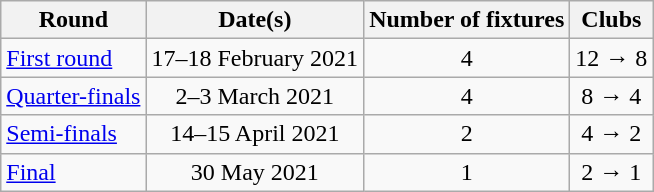<table class="wikitable" style="text-align:center">
<tr>
<th>Round</th>
<th>Date(s) </th>
<th>Number of fixtures</th>
<th>Clubs</th>
</tr>
<tr>
<td style="text-align:left;"><a href='#'>First round</a></td>
<td>17–18 February 2021</td>
<td>4</td>
<td>12 → 8</td>
</tr>
<tr>
<td style="text-align:left;"><a href='#'>Quarter-finals</a></td>
<td>2–3 March 2021</td>
<td>4</td>
<td>8 → 4</td>
</tr>
<tr>
<td style="text-align:left;"><a href='#'>Semi-finals</a></td>
<td>14–15 April 2021</td>
<td>2</td>
<td>4 → 2</td>
</tr>
<tr>
<td style="text-align:left;"><a href='#'>Final</a></td>
<td>30 May 2021</td>
<td>1</td>
<td>2 → 1</td>
</tr>
</table>
